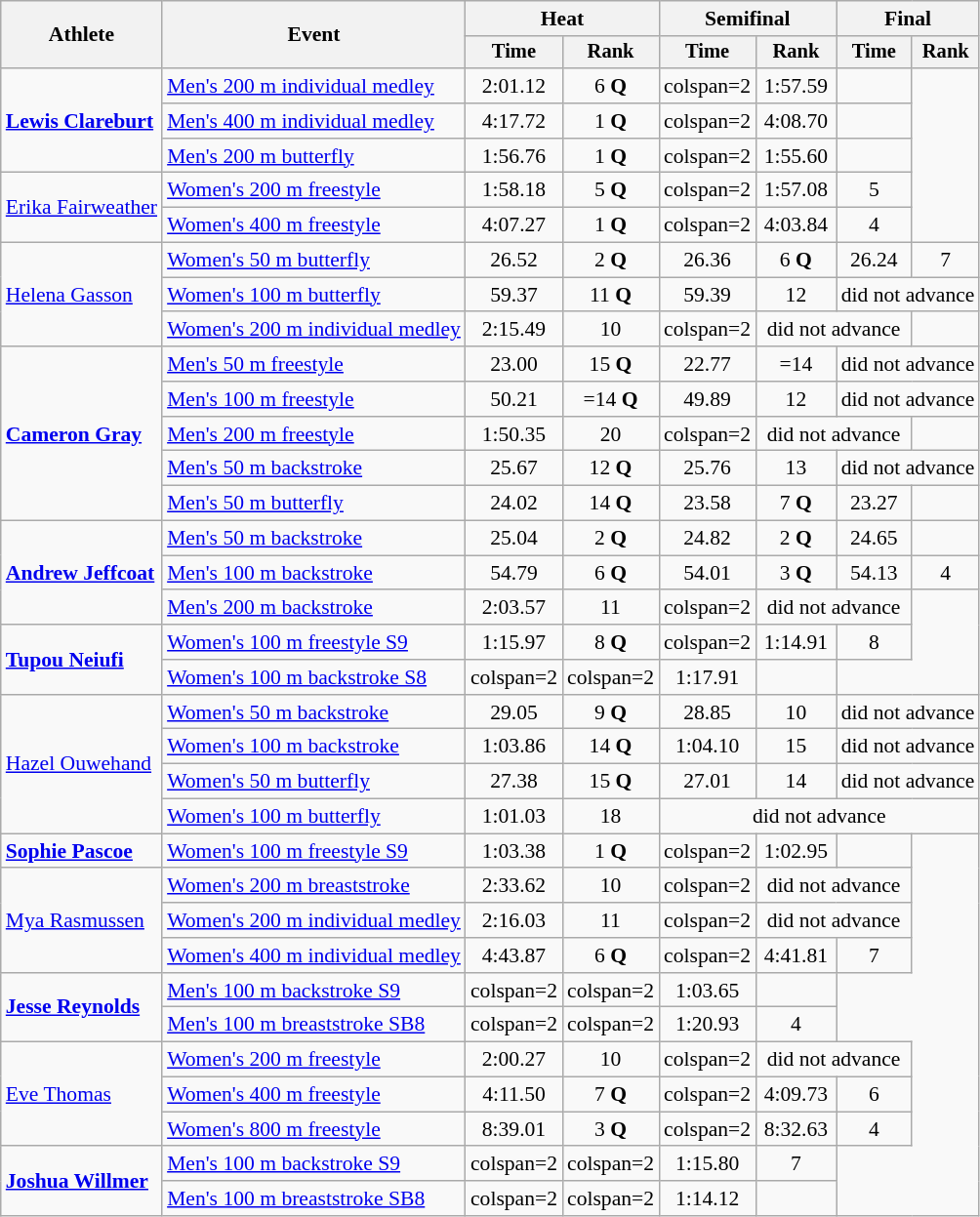<table class=wikitable style="font-size:90%; text-align:center">
<tr>
<th rowspan=2>Athlete</th>
<th rowspan=2>Event</th>
<th colspan=2>Heat</th>
<th colspan=2>Semifinal</th>
<th colspan=2>Final</th>
</tr>
<tr style=font-size:95%>
<th>Time</th>
<th>Rank</th>
<th>Time</th>
<th>Rank</th>
<th>Time</th>
<th>Rank</th>
</tr>
<tr>
<td align=left rowspan=3><strong><a href='#'>Lewis Clareburt</a></strong></td>
<td align=left><a href='#'>Men's 200 m individual medley</a></td>
<td>2:01.12</td>
<td>6 <strong>Q</strong></td>
<td>colspan=2 </td>
<td>1:57.59</td>
<td></td>
</tr>
<tr>
<td align=left><a href='#'>Men's 400 m individual medley</a></td>
<td>4:17.72</td>
<td>1 <strong>Q</strong></td>
<td>colspan=2 </td>
<td>4:08.70 </td>
<td></td>
</tr>
<tr>
<td align=left><a href='#'>Men's 200 m butterfly</a></td>
<td>1:56.76</td>
<td>1 <strong>Q</strong></td>
<td>colspan=2 </td>
<td>1:55.60</td>
<td></td>
</tr>
<tr>
<td align=left rowspan=2><a href='#'>Erika Fairweather</a></td>
<td align=left><a href='#'>Women's 200 m freestyle</a></td>
<td>1:58.18</td>
<td>5 <strong>Q</strong></td>
<td>colspan=2 </td>
<td>1:57.08</td>
<td>5</td>
</tr>
<tr>
<td align=left><a href='#'>Women's 400 m freestyle</a></td>
<td>4:07.27</td>
<td>1 <strong>Q</strong></td>
<td>colspan=2 </td>
<td>4:03.84</td>
<td>4</td>
</tr>
<tr>
<td align=left rowspan=3><a href='#'>Helena Gasson</a></td>
<td align=left><a href='#'>Women's 50 m butterfly</a></td>
<td>26.52</td>
<td>2 <strong>Q</strong></td>
<td>26.36</td>
<td>6 <strong>Q</strong></td>
<td>26.24</td>
<td>7</td>
</tr>
<tr>
<td align=left><a href='#'>Women's 100 m butterfly</a></td>
<td>59.37</td>
<td>11 <strong>Q</strong></td>
<td>59.39</td>
<td>12</td>
<td colspan=2>did not advance</td>
</tr>
<tr>
<td align=left><a href='#'>Women's 200 m individual medley</a></td>
<td>2:15.49</td>
<td>10</td>
<td>colspan=2 </td>
<td colspan=2>did not advance</td>
</tr>
<tr>
<td align=left rowspan=5><strong><a href='#'>Cameron Gray</a></strong></td>
<td align=left><a href='#'>Men's 50 m freestyle</a></td>
<td>23.00</td>
<td>15 <strong>Q</strong></td>
<td>22.77</td>
<td>=14</td>
<td colspan=2>did not advance</td>
</tr>
<tr>
<td align=left><a href='#'>Men's 100 m freestyle</a></td>
<td>50.21</td>
<td>=14 <strong>Q</strong></td>
<td>49.89</td>
<td>12</td>
<td colspan=2>did not advance</td>
</tr>
<tr>
<td align=left><a href='#'>Men's 200 m freestyle</a></td>
<td>1:50.35</td>
<td>20</td>
<td>colspan=2 </td>
<td colspan=2>did not advance</td>
</tr>
<tr>
<td align=left><a href='#'>Men's 50 m backstroke</a></td>
<td>25.67</td>
<td>12 <strong>Q</strong></td>
<td>25.76</td>
<td>13</td>
<td colspan=2>did not advance</td>
</tr>
<tr>
<td align=left><a href='#'>Men's 50 m butterfly</a></td>
<td>24.02</td>
<td>14 <strong>Q</strong></td>
<td>23.58</td>
<td>7 <strong>Q</strong></td>
<td>23.27</td>
<td></td>
</tr>
<tr>
<td align=left rowspan=3><strong><a href='#'>Andrew Jeffcoat</a></strong></td>
<td align=left><a href='#'>Men's 50 m backstroke</a></td>
<td>25.04</td>
<td>2 <strong>Q</strong></td>
<td>24.82</td>
<td>2 <strong>Q</strong></td>
<td>24.65</td>
<td></td>
</tr>
<tr>
<td align=left><a href='#'>Men's 100 m backstroke</a></td>
<td>54.79</td>
<td>6 <strong>Q</strong></td>
<td>54.01</td>
<td>3 <strong>Q</strong></td>
<td>54.13</td>
<td>4</td>
</tr>
<tr>
<td align=left><a href='#'>Men's 200 m backstroke</a></td>
<td>2:03.57</td>
<td>11</td>
<td>colspan=2 </td>
<td colspan=2>did not advance</td>
</tr>
<tr>
<td align=left rowspan=2><strong><a href='#'>Tupou Neiufi</a></strong></td>
<td align=left><a href='#'>Women's 100 m freestyle S9</a></td>
<td>1:15.97</td>
<td>8 <strong>Q</strong></td>
<td>colspan=2 </td>
<td>1:14.91</td>
<td>8</td>
</tr>
<tr>
<td align=left><a href='#'>Women's 100 m backstroke S8</a></td>
<td>colspan=2 </td>
<td>colspan=2 </td>
<td>1:17.91</td>
<td></td>
</tr>
<tr>
<td align=left rowspan=4><a href='#'>Hazel Ouwehand</a></td>
<td align=left><a href='#'>Women's 50 m backstroke</a></td>
<td>29.05</td>
<td>9 <strong>Q</strong></td>
<td>28.85</td>
<td>10</td>
<td colspan=2>did not advance</td>
</tr>
<tr>
<td align=left><a href='#'>Women's 100 m backstroke</a></td>
<td>1:03.86</td>
<td>14 <strong>Q</strong></td>
<td>1:04.10</td>
<td>15</td>
<td colspan=2>did not advance</td>
</tr>
<tr>
<td align=left><a href='#'>Women's 50 m butterfly</a></td>
<td>27.38</td>
<td>15 <strong>Q</strong></td>
<td>27.01</td>
<td>14</td>
<td colspan=2>did not advance</td>
</tr>
<tr>
<td align=left><a href='#'>Women's 100 m butterfly</a></td>
<td>1:01.03</td>
<td>18</td>
<td colspan=4>did not advance</td>
</tr>
<tr>
<td align=left><strong><a href='#'>Sophie Pascoe</a></strong></td>
<td align=left><a href='#'>Women's 100 m freestyle S9</a></td>
<td>1:03.38</td>
<td>1 <strong>Q</strong></td>
<td>colspan=2 </td>
<td>1:02.95</td>
<td></td>
</tr>
<tr>
<td align=left rowspan=3><a href='#'>Mya Rasmussen</a></td>
<td align=left><a href='#'>Women's 200 m breaststroke</a></td>
<td>2:33.62</td>
<td>10</td>
<td>colspan=2 </td>
<td colspan=2>did not advance</td>
</tr>
<tr>
<td align=left><a href='#'>Women's 200 m individual medley</a></td>
<td>2:16.03</td>
<td>11</td>
<td>colspan=2 </td>
<td colspan=2>did not advance</td>
</tr>
<tr>
<td align=left><a href='#'>Women's 400 m individual medley</a></td>
<td>4:43.87</td>
<td>6 <strong>Q</strong></td>
<td>colspan=2 </td>
<td>4:41.81</td>
<td>7</td>
</tr>
<tr>
<td align=left rowspan=2><strong><a href='#'>Jesse Reynolds</a></strong></td>
<td align=left><a href='#'>Men's 100 m backstroke S9</a></td>
<td>colspan=2 </td>
<td>colspan=2 </td>
<td>1:03.65</td>
<td></td>
</tr>
<tr>
<td align=left><a href='#'>Men's 100 m breaststroke SB8</a></td>
<td>colspan=2 </td>
<td>colspan=2 </td>
<td>1:20.93</td>
<td>4</td>
</tr>
<tr>
<td align=left rowspan=3><a href='#'>Eve Thomas</a></td>
<td align=left><a href='#'>Women's 200 m freestyle</a></td>
<td>2:00.27</td>
<td>10</td>
<td>colspan=2 </td>
<td colspan=2>did not advance</td>
</tr>
<tr>
<td align=left><a href='#'>Women's 400 m freestyle</a></td>
<td>4:11.50</td>
<td>7 <strong>Q</strong></td>
<td>colspan=2 </td>
<td>4:09.73</td>
<td>6</td>
</tr>
<tr>
<td align=left><a href='#'>Women's 800 m freestyle</a></td>
<td>8:39.01</td>
<td>3 <strong>Q</strong></td>
<td>colspan=2 </td>
<td>8:32.63</td>
<td>4</td>
</tr>
<tr>
<td align=left rowspan=2><strong><a href='#'>Joshua Willmer</a></strong></td>
<td align=left><a href='#'>Men's 100 m backstroke S9</a></td>
<td>colspan=2 </td>
<td>colspan=2 </td>
<td>1:15.80</td>
<td>7</td>
</tr>
<tr>
<td align=left><a href='#'>Men's 100 m breaststroke SB8</a></td>
<td>colspan=2 </td>
<td>colspan=2 </td>
<td>1:14.12</td>
<td></td>
</tr>
</table>
